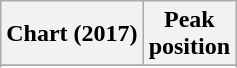<table class="wikitable plainrowheaders" style="text-align:center;">
<tr>
<th scope="col">Chart (2017)</th>
<th scope="col">Peak<br>position</th>
</tr>
<tr>
</tr>
<tr>
</tr>
<tr>
</tr>
<tr>
</tr>
</table>
